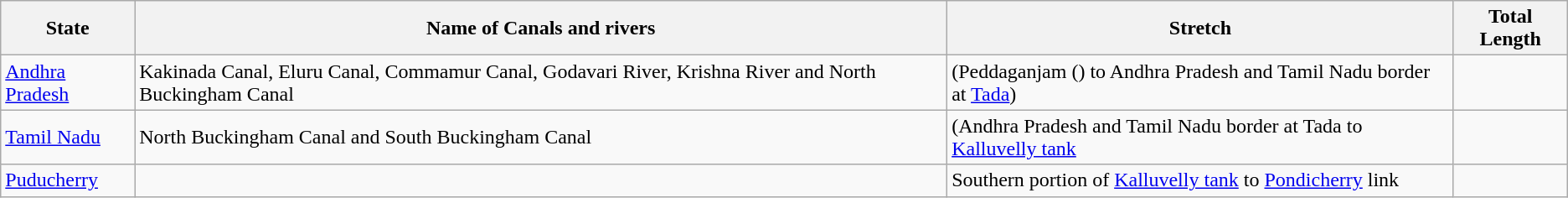<table class="wikitable">
<tr>
<th>State</th>
<th>Name of Canals and rivers</th>
<th>Stretch</th>
<th>Total Length</th>
</tr>
<tr>
<td><a href='#'>Andhra Pradesh</a></td>
<td>Kakinada Canal, Eluru Canal, Commamur Canal, Godavari River, Krishna River and North Buckingham Canal</td>
<td>(Peddaganjam () to Andhra Pradesh and Tamil Nadu border at <a href='#'>Tada</a>)</td>
<td align="right"></td>
</tr>
<tr>
<td><a href='#'>Tamil Nadu</a></td>
<td>North Buckingham Canal and South Buckingham Canal</td>
<td>(Andhra Pradesh and Tamil Nadu border at Tada to <a href='#'>Kalluvelly tank</a></td>
<td align="right"></td>
</tr>
<tr>
<td><a href='#'>Puducherry</a></td>
<td></td>
<td>Southern portion of <a href='#'>Kalluvelly tank</a> to <a href='#'>Pondicherry</a> link</td>
<td align="right"></td>
</tr>
</table>
